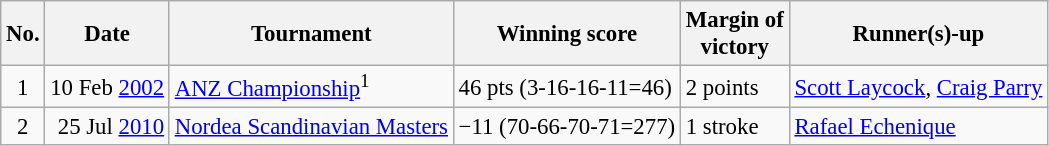<table class="wikitable" style="font-size:95%;">
<tr>
<th>No.</th>
<th>Date</th>
<th>Tournament</th>
<th>Winning score</th>
<th>Margin of<br>victory</th>
<th>Runner(s)-up</th>
</tr>
<tr>
<td align=center>1</td>
<td align=right>10 Feb <a href='#'>2002</a></td>
<td><a href='#'>ANZ Championship</a><sup>1</sup></td>
<td>46 pts (3-16-16-11=46)</td>
<td>2 points</td>
<td> <a href='#'>Scott Laycock</a>,  <a href='#'>Craig Parry</a></td>
</tr>
<tr>
<td align=center>2</td>
<td align=right>25 Jul <a href='#'>2010</a></td>
<td><a href='#'>Nordea Scandinavian Masters</a></td>
<td>−11 (70-66-70-71=277)</td>
<td>1 stroke</td>
<td> <a href='#'>Rafael Echenique</a></td>
</tr>
</table>
